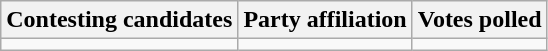<table class="wikitable sortable">
<tr>
<th>Contesting candidates</th>
<th>Party affiliation</th>
<th>Votes polled</th>
</tr>
<tr>
<td></td>
<td></td>
<td></td>
</tr>
</table>
